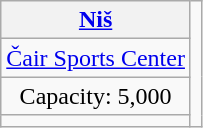<table class="wikitable" style="text-align:center">
<tr>
<th><a href='#'>Niš</a></th>
<td rowspan=4></td>
</tr>
<tr>
<td><a href='#'>Čair Sports Center</a></td>
</tr>
<tr>
<td>Capacity: 5,000</td>
</tr>
<tr>
<td></td>
</tr>
</table>
